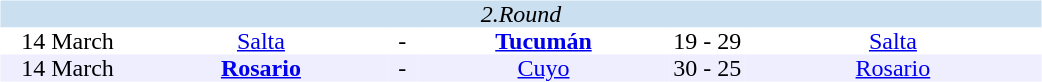<table width=700>
<tr>
<td width=700 valign="top"><br><table border=0 cellspacing=0 cellpadding=0 style="font-size: 100%; border-collapse: collapse;" width=100%>
<tr bgcolor="#CADFF0">
<td style="font-size:100%"; align="center" colspan="6"><em>2.Round</em></td>
</tr>
<tr align=center bgcolor=#FFFFFF>
<td width=90>14 March</td>
<td width=170><a href='#'>Salta</a></td>
<td width=20>-</td>
<td width=170><strong><a href='#'>Tucumán</a></strong></td>
<td width=50>19 - 29</td>
<td width=200><a href='#'>Salta</a></td>
</tr>
<tr align=center bgcolor=#EEEEFF>
<td width=90>14 March</td>
<td width=170><strong><a href='#'>Rosario</a></strong></td>
<td width=20>-</td>
<td width=170><a href='#'>Cuyo</a></td>
<td width=50>30 - 25</td>
<td width=200><a href='#'>Rosario</a></td>
</tr>
</table>
</td>
</tr>
</table>
